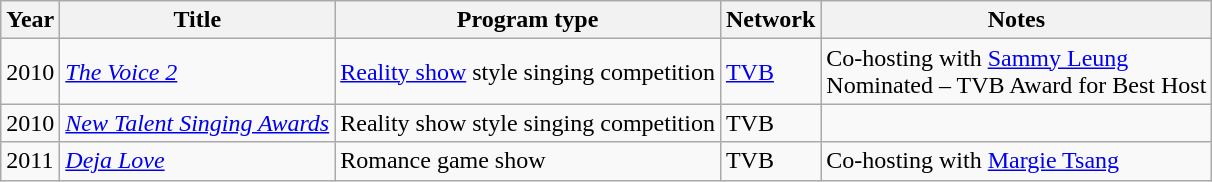<table class="wikitable" style="font-size: 100%;">
<tr>
<th>Year</th>
<th>Title</th>
<th>Program type</th>
<th>Network</th>
<th>Notes</th>
</tr>
<tr>
<td>2010</td>
<td><em><a href='#'>The Voice 2</a></em></td>
<td><a href='#'>Reality show</a> style singing competition</td>
<td><a href='#'>TVB</a></td>
<td>Co-hosting with <a href='#'>Sammy Leung</a><br>Nominated – TVB Award for Best Host</td>
</tr>
<tr>
<td>2010</td>
<td><em><a href='#'>New Talent Singing Awards</a></em></td>
<td>Reality show style singing competition</td>
<td>TVB</td>
<td></td>
</tr>
<tr>
<td>2011</td>
<td><em><a href='#'>Deja Love</a></em></td>
<td>Romance game show</td>
<td>TVB</td>
<td>Co-hosting with <a href='#'>Margie Tsang</a></td>
</tr>
</table>
